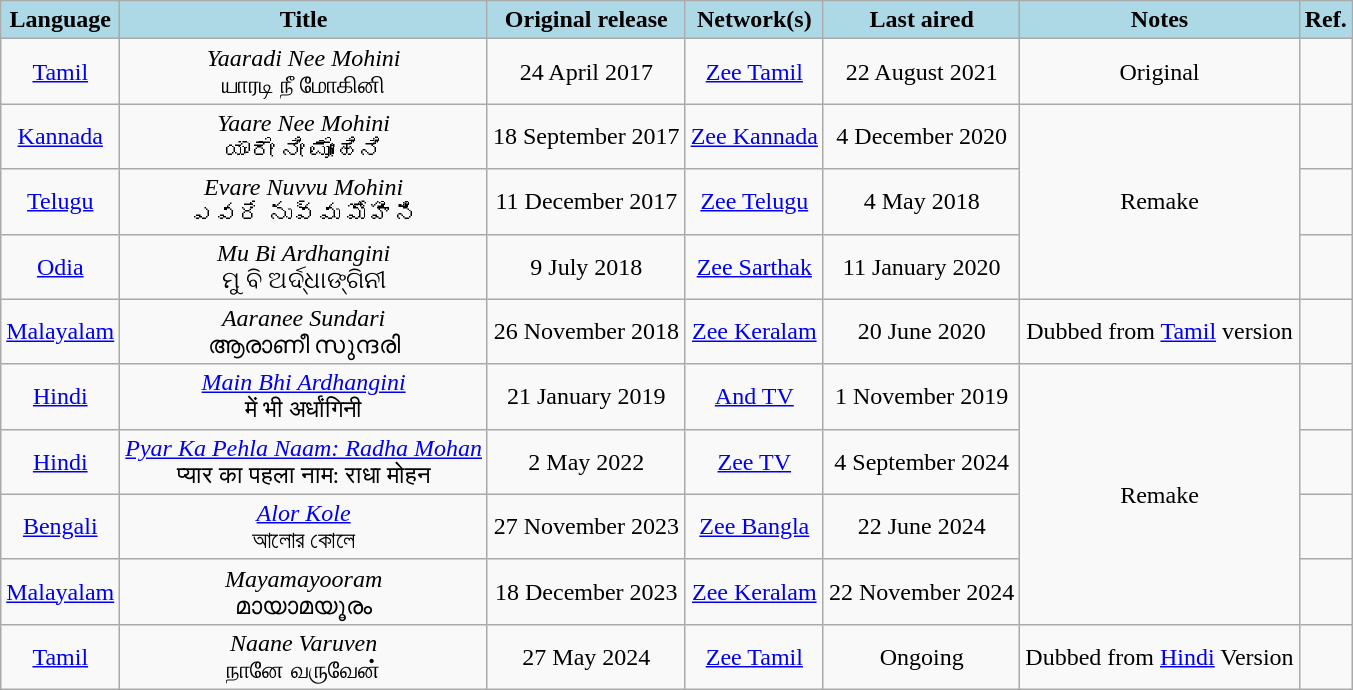<table class="wikitable" style="text-align:center;">
<tr>
<th style="background:LightBlue;">Language</th>
<th style="background:LightBlue;">Title</th>
<th style="background:LightBlue;">Original release</th>
<th style="background:LightBlue;">Network(s)</th>
<th style="background:LightBlue;">Last aired</th>
<th style="background:LightBlue;">Notes</th>
<th style="background:LightBlue;">Ref.</th>
</tr>
<tr>
<td><a href='#'>Tamil</a></td>
<td><em>Yaaradi Nee Mohini</em> <br> யாரடி நீ மோகினி</td>
<td>24 April 2017</td>
<td><a href='#'>Zee Tamil</a></td>
<td>22 August 2021</td>
<td>Original</td>
<td></td>
</tr>
<tr>
<td><a href='#'>Kannada</a></td>
<td><em>Yaare Nee Mohini</em> <br> ಯಾರೇ ನೀ ಮೋಹಿನಿ</td>
<td>18 September 2017</td>
<td><a href='#'>Zee Kannada</a></td>
<td>4 December 2020</td>
<td rowspan="3">Remake</td>
<td></td>
</tr>
<tr>
<td><a href='#'>Telugu</a></td>
<td><em>Evare Nuvvu Mohini</em> <br> ఎవరే నువ్వు మోహిని</td>
<td>11 December 2017</td>
<td><a href='#'>Zee Telugu</a></td>
<td>4 May 2018</td>
<td></td>
</tr>
<tr>
<td><a href='#'>Odia</a></td>
<td><em>Mu Bi Ardhangini</em> <br> ମୁ ବି ଅର୍ଦ୍ଧାଙ୍ଗିନୀ</td>
<td>9 July 2018</td>
<td><a href='#'>Zee Sarthak</a></td>
<td>11 January 2020</td>
<td></td>
</tr>
<tr>
<td><a href='#'>Malayalam</a></td>
<td><em>Aaranee Sundari</em> <br> ആരാണീ സുന്ദരി</td>
<td>26 November 2018</td>
<td><a href='#'>Zee Keralam</a></td>
<td>20 June 2020</td>
<td>Dubbed from <a href='#'>Tamil</a> version</td>
<td></td>
</tr>
<tr>
<td><a href='#'>Hindi</a></td>
<td><em><a href='#'>Main Bhi Ardhangini</a></em> <br> में भी अर्धांगिनी</td>
<td>21 January 2019</td>
<td><a href='#'>And TV</a></td>
<td>1 November 2019</td>
<td rowspan="4">Remake</td>
<td></td>
</tr>
<tr>
<td><a href='#'>Hindi</a></td>
<td><em><a href='#'>Pyar Ka Pehla Naam: Radha Mohan</a></em> <br> प्यार का पहला नाम: राधा मोहन</td>
<td>2 May 2022</td>
<td><a href='#'>Zee TV</a></td>
<td>4 September 2024</td>
<td></td>
</tr>
<tr>
<td><a href='#'>Bengali</a></td>
<td><em><a href='#'>Alor Kole</a></em> <br> আলোর কোলে</td>
<td>27 November 2023</td>
<td><a href='#'>Zee Bangla</a></td>
<td>22 June 2024</td>
<td></td>
</tr>
<tr>
<td><a href='#'>Malayalam</a></td>
<td><em>Mayamayooram</em> <br> മായാമയൂരം</td>
<td>18 December 2023</td>
<td><a href='#'>Zee Keralam</a></td>
<td>22 November 2024</td>
<td></td>
</tr>
<tr>
<td><a href='#'>Tamil</a></td>
<td><em>Naane Varuven</em> <br> நானே வருவேன்</td>
<td>27 May 2024</td>
<td><a href='#'>Zee Tamil</a></td>
<td>Ongoing</td>
<td>Dubbed from <a href='#'>Hindi</a> Version</td>
<td></td>
</tr>
</table>
